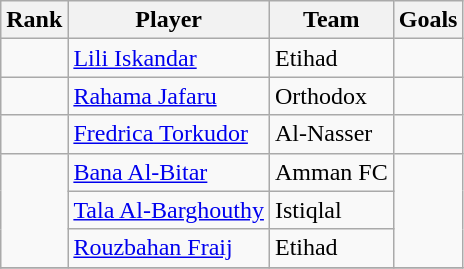<table class="wikitable">
<tr>
<th>Rank</th>
<th>Player</th>
<th>Team</th>
<th>Goals</th>
</tr>
<tr>
<td></td>
<td> <a href='#'>Lili Iskandar</a></td>
<td>Etihad</td>
<td></td>
</tr>
<tr>
<td></td>
<td> <a href='#'>Rahama Jafaru</a></td>
<td>Orthodox</td>
<td></td>
</tr>
<tr>
<td></td>
<td> <a href='#'>Fredrica Torkudor</a></td>
<td>Al-Nasser</td>
<td></td>
</tr>
<tr>
<td rowspan=3></td>
<td> <a href='#'>Bana Al-Bitar</a></td>
<td>Amman FC</td>
<td rowspan=3></td>
</tr>
<tr>
<td> <a href='#'>Tala Al-Barghouthy</a></td>
<td>Istiqlal</td>
</tr>
<tr>
<td> <a href='#'>Rouzbahan Fraij</a></td>
<td>Etihad</td>
</tr>
<tr>
</tr>
</table>
